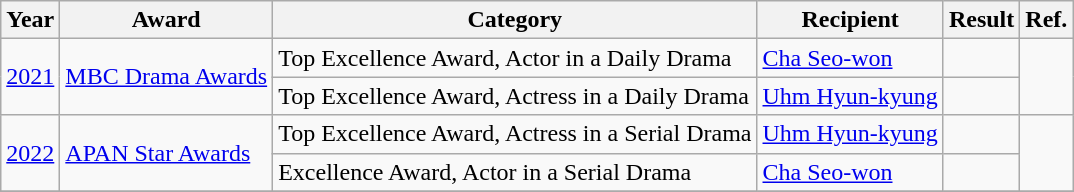<table class="wikitable sortable">
<tr>
<th>Year</th>
<th>Award</th>
<th>Category</th>
<th>Recipient</th>
<th>Result</th>
<th>Ref.</th>
</tr>
<tr>
<td rowspan=2><a href='#'>2021</a></td>
<td rowspan=2><a href='#'>MBC Drama Awards</a></td>
<td>Top Excellence Award, Actor in a Daily Drama</td>
<td><a href='#'>Cha Seo-won</a></td>
<td></td>
<td style="text-align:center" rowspan="2"></td>
</tr>
<tr>
<td>Top Excellence Award, Actress in a Daily Drama</td>
<td><a href='#'>Uhm Hyun-kyung</a></td>
<td></td>
</tr>
<tr>
<td rowspan=2><a href='#'>2022</a></td>
<td rowspan=2><a href='#'>APAN Star Awards</a></td>
<td>Top Excellence Award, Actress in a Serial Drama</td>
<td><a href='#'>Uhm Hyun-kyung</a></td>
<td></td>
<td style="text-align:center" rowspan="2"></td>
</tr>
<tr>
<td>Excellence Award, Actor in a Serial Drama</td>
<td><a href='#'>Cha Seo-won</a></td>
<td></td>
</tr>
<tr>
</tr>
</table>
